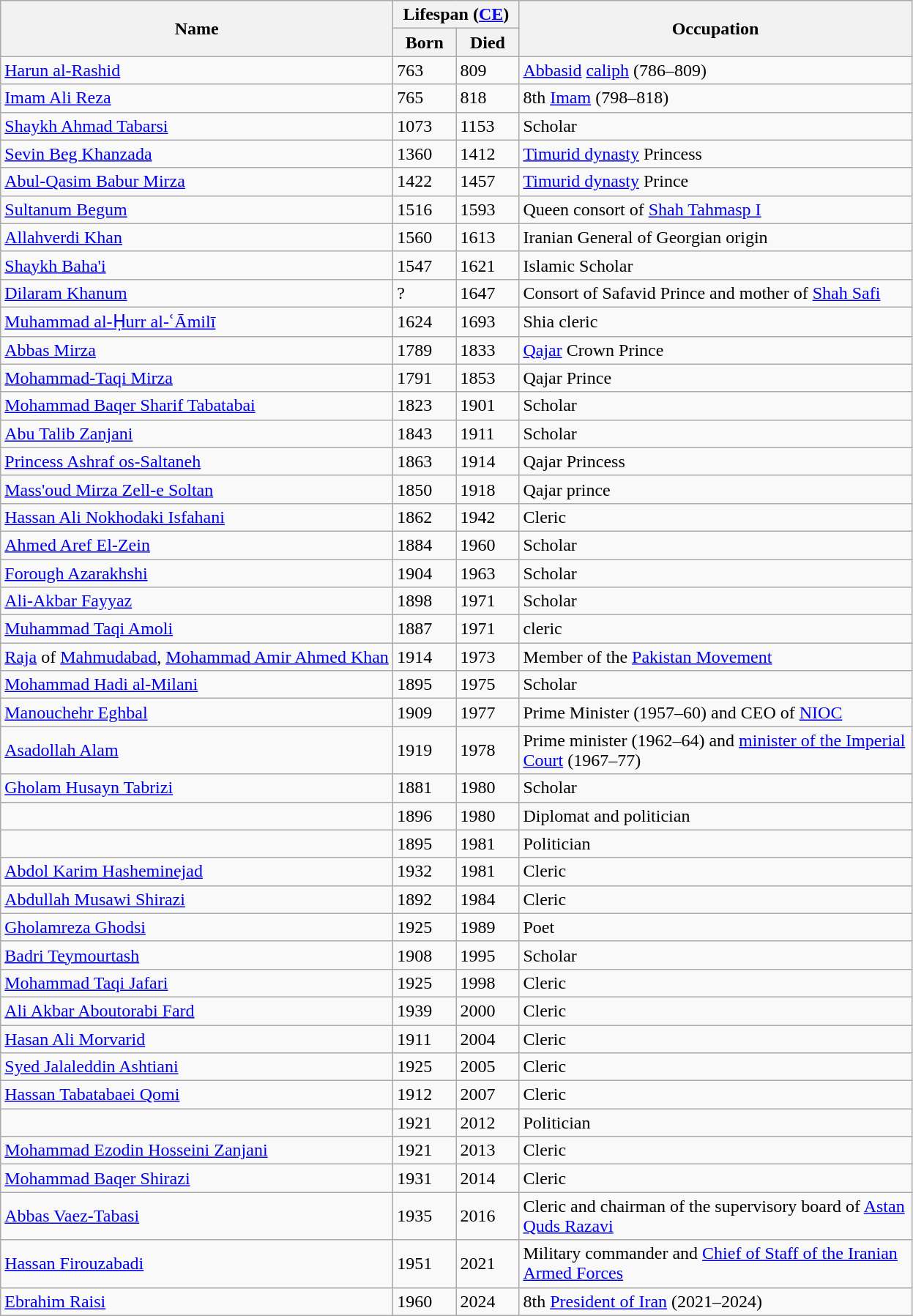<table class="wikitable sortable">
<tr>
<th rowspan=2 align=left width=350px>Name</th>
<th scope="row" colspan="2">Lifespan (<a href='#'>CE</a>)</th>
<th rowspan="2" align=left width=350px; class=unsortable>Occupation</th>
</tr>
<tr>
<th align=left width=50px>Born</th>
<th align=left width=50px>Died</th>
</tr>
<tr>
<td><a href='#'>Harun al-Rashid</a></td>
<td>763</td>
<td>809</td>
<td><a href='#'>Abbasid</a> <a href='#'>caliph</a> (786–809)</td>
</tr>
<tr>
<td><a href='#'>Imam Ali Reza</a></td>
<td>765</td>
<td>818</td>
<td>8th <a href='#'>Imam</a> (798–818)</td>
</tr>
<tr>
<td><a href='#'>Shaykh Ahmad Tabarsi</a></td>
<td>1073</td>
<td>1153</td>
<td>Scholar</td>
</tr>
<tr>
<td><a href='#'>Sevin Beg Khanzada</a></td>
<td>1360</td>
<td>1412</td>
<td><a href='#'>Timurid dynasty</a> Princess</td>
</tr>
<tr>
<td><a href='#'>Abul-Qasim Babur Mirza</a></td>
<td>1422</td>
<td>1457</td>
<td><a href='#'>Timurid dynasty</a> Prince</td>
</tr>
<tr>
<td><a href='#'>Sultanum Begum</a></td>
<td>1516</td>
<td>1593</td>
<td>Queen consort of <a href='#'>Shah Tahmasp I</a></td>
</tr>
<tr>
<td><a href='#'>Allahverdi Khan</a></td>
<td>1560</td>
<td>1613</td>
<td>Iranian General of Georgian origin</td>
</tr>
<tr>
<td><a href='#'>Shaykh Baha'i</a></td>
<td>1547</td>
<td>1621</td>
<td>Islamic Scholar</td>
</tr>
<tr>
<td><a href='#'>Dilaram Khanum</a></td>
<td>?</td>
<td>1647</td>
<td>Consort of Safavid Prince and mother of <a href='#'>Shah Safi</a></td>
</tr>
<tr>
<td><a href='#'>Muhammad al-Ḥurr al-ʿĀmilī</a></td>
<td>1624</td>
<td>1693</td>
<td>Shia cleric</td>
</tr>
<tr>
<td><a href='#'>Abbas Mirza</a></td>
<td>1789</td>
<td>1833</td>
<td><a href='#'>Qajar</a> Crown Prince</td>
</tr>
<tr>
<td><a href='#'>Mohammad-Taqi Mirza</a></td>
<td>1791</td>
<td>1853</td>
<td>Qajar Prince</td>
</tr>
<tr>
<td><a href='#'>Mohammad Baqer Sharif Tabatabai</a></td>
<td>1823</td>
<td>1901</td>
<td>Scholar</td>
</tr>
<tr>
<td><a href='#'>Abu Talib Zanjani</a></td>
<td>1843</td>
<td>1911</td>
<td>Scholar</td>
</tr>
<tr>
<td><a href='#'>Princess Ashraf os-Saltaneh</a></td>
<td>1863</td>
<td>1914</td>
<td>Qajar Princess</td>
</tr>
<tr>
<td><a href='#'>Mass'oud Mirza Zell-e Soltan</a></td>
<td>1850</td>
<td>1918</td>
<td>Qajar prince</td>
</tr>
<tr>
<td><a href='#'>Hassan Ali Nokhodaki Isfahani</a></td>
<td>1862</td>
<td>1942</td>
<td>Cleric</td>
</tr>
<tr>
<td><a href='#'>Ahmed Aref El-Zein</a></td>
<td>1884</td>
<td>1960</td>
<td>Scholar</td>
</tr>
<tr>
<td><a href='#'>Forough Azarakhshi</a></td>
<td>1904</td>
<td>1963</td>
<td>Scholar</td>
</tr>
<tr>
<td><a href='#'>Ali-Akbar Fayyaz</a></td>
<td>1898</td>
<td>1971</td>
<td>Scholar</td>
</tr>
<tr>
<td><a href='#'>Muhammad Taqi Amoli</a></td>
<td>1887</td>
<td>1971</td>
<td>cleric</td>
</tr>
<tr>
<td><a href='#'>Raja</a> of <a href='#'>Mahmudabad</a>, <a href='#'>Mohammad Amir Ahmed Khan</a></td>
<td>1914</td>
<td>1973</td>
<td>Member of the <a href='#'>Pakistan Movement</a></td>
</tr>
<tr>
<td><a href='#'>Mohammad Hadi al-Milani</a></td>
<td>1895</td>
<td>1975</td>
<td>Scholar</td>
</tr>
<tr>
<td><a href='#'>Manouchehr Eghbal</a></td>
<td>1909</td>
<td>1977</td>
<td>Prime Minister (1957–60) and CEO of <a href='#'>NIOC</a></td>
</tr>
<tr>
<td><a href='#'>Asadollah Alam</a></td>
<td>1919</td>
<td>1978</td>
<td>Prime minister (1962–64) and <a href='#'>minister of the Imperial Court</a> (1967–77)</td>
</tr>
<tr>
<td><a href='#'>Gholam Husayn Tabrizi</a></td>
<td>1881</td>
<td>1980</td>
<td>Scholar</td>
</tr>
<tr>
<td></td>
<td>1896</td>
<td>1980</td>
<td>Diplomat and politician</td>
</tr>
<tr>
<td></td>
<td>1895</td>
<td>1981</td>
<td>Politician</td>
</tr>
<tr>
<td><a href='#'>Abdol Karim Hasheminejad</a></td>
<td>1932</td>
<td>1981</td>
<td>Cleric</td>
</tr>
<tr>
<td><a href='#'>Abdullah Musawi Shirazi</a></td>
<td>1892</td>
<td>1984</td>
<td>Cleric</td>
</tr>
<tr>
<td><a href='#'>Gholamreza Ghodsi</a></td>
<td>1925</td>
<td>1989</td>
<td>Poet</td>
</tr>
<tr>
<td><a href='#'>Badri Teymourtash</a></td>
<td>1908</td>
<td>1995</td>
<td>Scholar</td>
</tr>
<tr>
<td><a href='#'>Mohammad Taqi Jafari</a></td>
<td>1925</td>
<td>1998</td>
<td>Cleric</td>
</tr>
<tr>
<td><a href='#'>Ali Akbar Aboutorabi Fard</a></td>
<td>1939</td>
<td>2000</td>
<td>Cleric</td>
</tr>
<tr>
<td><a href='#'>Hasan Ali Morvarid</a></td>
<td>1911</td>
<td>2004</td>
<td>Cleric</td>
</tr>
<tr>
<td><a href='#'>Syed Jalaleddin Ashtiani</a></td>
<td>1925</td>
<td>2005</td>
<td>Cleric</td>
</tr>
<tr>
<td><a href='#'>Hassan Tabatabaei Qomi</a></td>
<td>1912</td>
<td>2007</td>
<td>Cleric</td>
</tr>
<tr>
<td></td>
<td>1921</td>
<td>2012</td>
<td>Politician</td>
</tr>
<tr>
<td><a href='#'>Mohammad Ezodin Hosseini Zanjani</a></td>
<td>1921</td>
<td>2013</td>
<td>Cleric</td>
</tr>
<tr>
<td><a href='#'>Mohammad Baqer Shirazi</a></td>
<td>1931</td>
<td>2014</td>
<td>Cleric</td>
</tr>
<tr>
<td><a href='#'>Abbas Vaez-Tabasi</a></td>
<td>1935</td>
<td>2016</td>
<td>Cleric and chairman of the supervisory board of <a href='#'>Astan Quds Razavi</a></td>
</tr>
<tr>
<td><a href='#'>Hassan Firouzabadi</a></td>
<td>1951</td>
<td>2021</td>
<td>Military commander and <a href='#'>Chief of Staff of the Iranian Armed Forces</a></td>
</tr>
<tr>
<td><a href='#'>Ebrahim Raisi</a></td>
<td>1960</td>
<td>2024</td>
<td>8th <a href='#'>President of Iran</a> (2021–2024)</td>
</tr>
</table>
